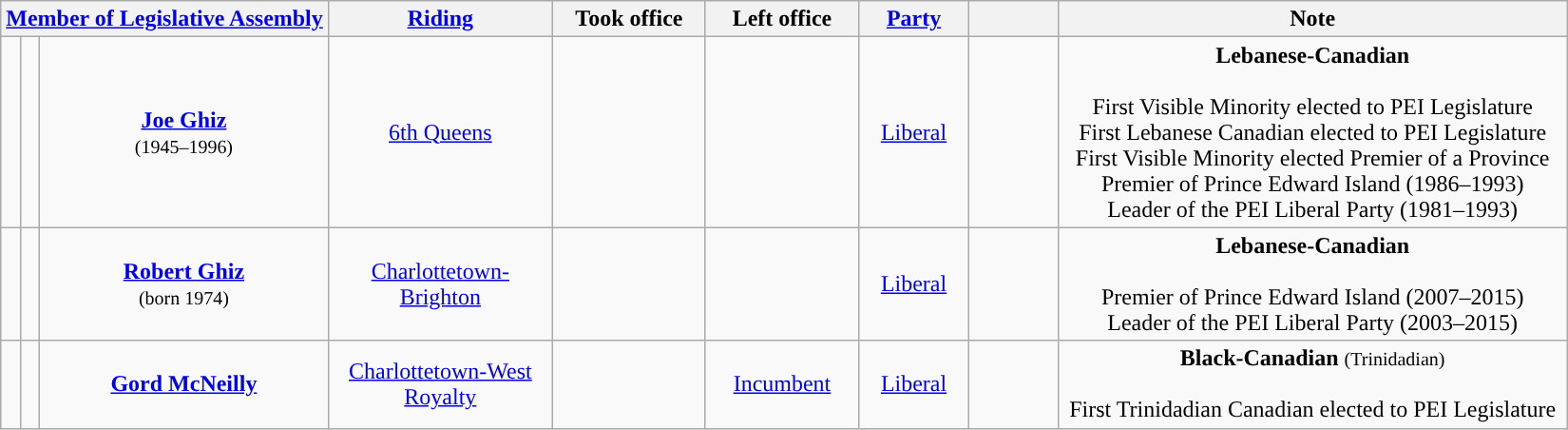<table class="wikitable sortable plainrowheaders" style="text-align: center;">
<tr>
<th colspan="3" class=unsortable><a href='#'>Member of Legislative Assembly</a></th>
<th scope="col" width=150px><a href='#'>Riding</a></th>
<th scope="col" width=100px>Took office</th>
<th scope="col" width=100px>Left office</th>
<th scope="col" width=70px><a href='#'>Party</a></th>
<th scope="col" class=unsortable width=55px></th>
<th scope="col" class=unsortable width=350px>Note</th>
</tr>
<tr>
<td rowspan="1" style="background:"></td>
<td rowspan="1"></td>
<td rowspan="1"><strong><a href='#'>Joe Ghiz</a></strong><br><small>(1945–1996)</small></td>
<td rowspan="1"><a href='#'>6th Queens</a></td>
<td rowspan="1"></td>
<td rowspan="1"></td>
<td rowspan="1"><a href='#'>Liberal</a></td>
<td rowspan="1"></td>
<td rowspan="1"><strong>Lebanese-Canadian</strong><br><br>First Visible Minority elected to PEI Legislature <br> First Lebanese Canadian elected to PEI Legislature <br> First Visible Minority elected Premier of a Province <br> Premier of Prince Edward Island (1986–1993) <br> Leader of the PEI Liberal Party (1981–1993)</td>
</tr>
<tr>
<td rowspan="1" style="background:"></td>
<td rowspan="1"></td>
<td rowspan="1"><strong><a href='#'>Robert Ghiz</a></strong><br><small>(born 1974)</small></td>
<td rowspan="1"><a href='#'>Charlottetown-Brighton</a></td>
<td rowspan="1"></td>
<td rowspan="1"></td>
<td rowspan="1"><a href='#'>Liberal</a></td>
<td rowspan="1"></td>
<td rowspan="1"><strong>Lebanese-Canadian</strong><br><br>Premier of Prince Edward Island (2007–2015) <br> Leader of the PEI Liberal Party (2003–2015)</td>
</tr>
<tr>
<td rowspan="1" style="background:"></td>
<td rowspan="1"></td>
<td rowspan="1"><strong><a href='#'>Gord McNeilly</a></strong></td>
<td rowspan="1"><a href='#'>Charlottetown-West Royalty</a></td>
<td rowspan="1"></td>
<td rowspan="1"><a href='#'>Incumbent</a></td>
<td rowspan="1"><a href='#'>Liberal</a></td>
<td rowspan="1"></td>
<td rowspan="1"><strong>Black-Canadian</strong> <small>(Trinidadian)</small><br><br>First Trinidadian Canadian elected to PEI Legislature</td>
</tr>
</table>
